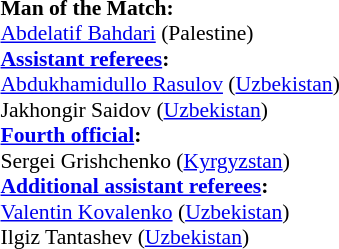<table style="width:100%; font-size:90%;">
<tr>
<td><br><strong>Man of the Match:</strong>
<br><a href='#'>Abdelatif Bahdari</a> (Palestine)<br><strong><a href='#'>Assistant referees</a>:</strong>
<br><a href='#'>Abdukhamidullo Rasulov</a> (<a href='#'>Uzbekistan</a>)
<br>Jakhongir Saidov (<a href='#'>Uzbekistan</a>)
<br><strong><a href='#'>Fourth official</a>:</strong>
<br>Sergei Grishchenko (<a href='#'>Kyrgyzstan</a>)
<br><strong><a href='#'>Additional assistant referees</a>:</strong>
<br><a href='#'>Valentin Kovalenko</a> (<a href='#'>Uzbekistan</a>)
<br>Ilgiz Tantashev (<a href='#'>Uzbekistan</a>)</td>
</tr>
</table>
